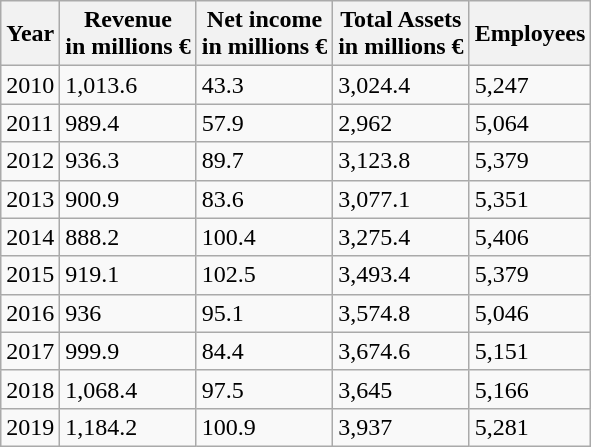<table class="wikitable">
<tr>
<th>Year</th>
<th>Revenue<br>in millions €</th>
<th>Net income<br>in millions €</th>
<th>Total Assets<br>in millions €</th>
<th>Employees</th>
</tr>
<tr>
<td>2010</td>
<td>1,013.6</td>
<td>43.3</td>
<td>3,024.4</td>
<td>5,247</td>
</tr>
<tr>
<td>2011</td>
<td>989.4</td>
<td>57.9</td>
<td>2,962</td>
<td>5,064</td>
</tr>
<tr>
<td>2012</td>
<td>936.3</td>
<td>89.7</td>
<td>3,123.8</td>
<td>5,379</td>
</tr>
<tr>
<td>2013</td>
<td>900.9</td>
<td>83.6</td>
<td>3,077.1</td>
<td>5,351</td>
</tr>
<tr>
<td>2014</td>
<td>888.2</td>
<td>100.4</td>
<td>3,275.4</td>
<td>5,406</td>
</tr>
<tr>
<td>2015</td>
<td>919.1</td>
<td>102.5</td>
<td>3,493.4</td>
<td>5,379</td>
</tr>
<tr>
<td>2016</td>
<td>936</td>
<td>95.1</td>
<td>3,574.8</td>
<td>5,046</td>
</tr>
<tr>
<td>2017</td>
<td>999.9</td>
<td>84.4</td>
<td>3,674.6</td>
<td>5,151</td>
</tr>
<tr>
<td>2018</td>
<td>1,068.4</td>
<td>97.5</td>
<td>3,645</td>
<td>5,166</td>
</tr>
<tr>
<td>2019</td>
<td>1,184.2</td>
<td>100.9</td>
<td>3,937</td>
<td>5,281</td>
</tr>
</table>
